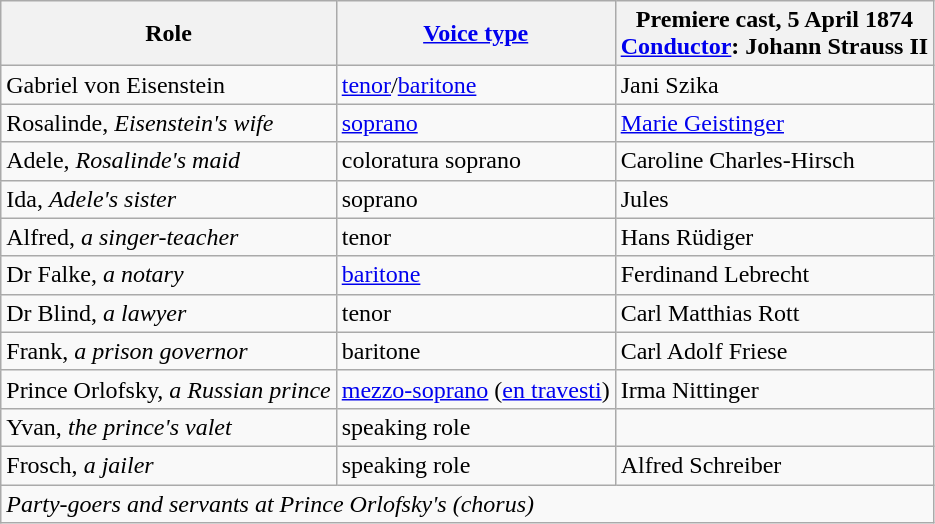<table class="wikitable">
<tr>
<th>Role</th>
<th><a href='#'>Voice type</a></th>
<th>Premiere cast, 5 April 1874<br><a href='#'>Conductor</a>: Johann Strauss II</th>
</tr>
<tr>
<td>Gabriel von Eisenstein</td>
<td><a href='#'>tenor</a>/<a href='#'>baritone</a></td>
<td>Jani Szika</td>
</tr>
<tr>
<td>Rosalinde, <em>Eisenstein's wife</em></td>
<td><a href='#'>soprano</a></td>
<td><a href='#'>Marie Geistinger</a></td>
</tr>
<tr>
<td>Adele, <em>Rosalinde's maid</em></td>
<td>coloratura soprano</td>
<td>Caroline Charles-Hirsch</td>
</tr>
<tr>
<td>Ida, <em>Adele's sister</em></td>
<td>soprano</td>
<td>Jules</td>
</tr>
<tr>
<td>Alfred, <em>a singer-teacher</em></td>
<td>tenor</td>
<td>Hans Rüdiger</td>
</tr>
<tr>
<td>Dr Falke, <em>a notary</em></td>
<td><a href='#'>baritone</a></td>
<td>Ferdinand Lebrecht</td>
</tr>
<tr>
<td>Dr Blind, <em>a lawyer</em></td>
<td>tenor</td>
<td>Carl Matthias Rott</td>
</tr>
<tr>
<td>Frank, <em>a prison governor</em></td>
<td>baritone</td>
<td>Carl Adolf Friese</td>
</tr>
<tr>
<td>Prince Orlofsky, <em>a Russian prince</em></td>
<td><a href='#'>mezzo-soprano</a> (<a href='#'>en travesti</a>)</td>
<td>Irma Nittinger</td>
</tr>
<tr>
<td>Yvan, <em>the prince's valet</em></td>
<td>speaking role</td>
<td></td>
</tr>
<tr>
<td>Frosch, <em>a jailer</em></td>
<td>speaking role</td>
<td>Alfred Schreiber</td>
</tr>
<tr>
<td colspan="3"><em>Party-goers and servants at Prince Orlofsky's (chorus)</em></td>
</tr>
</table>
